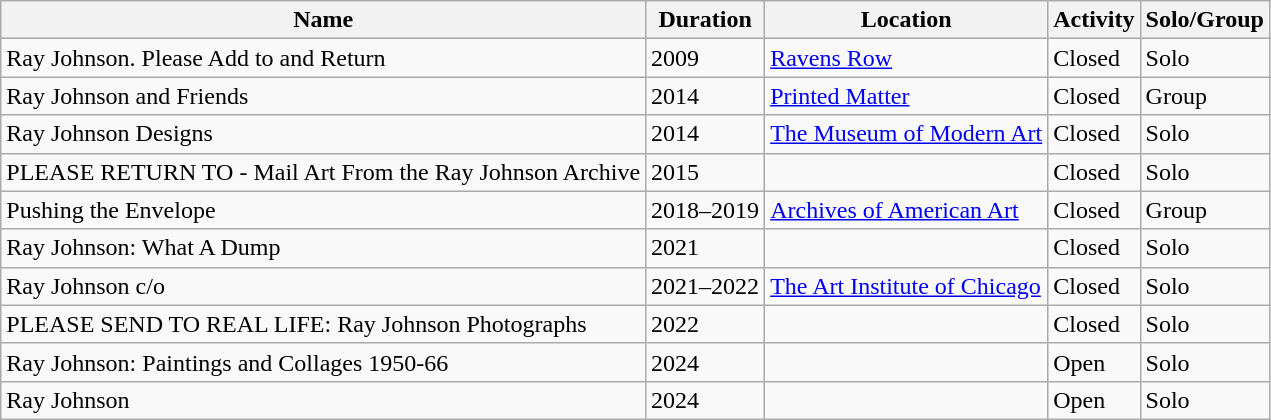<table class="wikitable">
<tr>
<th>Name</th>
<th>Duration</th>
<th>Location</th>
<th>Activity</th>
<th>Solo/Group</th>
</tr>
<tr>
<td>Ray Johnson. Please Add to and Return</td>
<td>2009</td>
<td><a href='#'>Ravens Row</a></td>
<td>Closed</td>
<td>Solo</td>
</tr>
<tr>
<td>Ray Johnson and Friends</td>
<td>2014</td>
<td><a href='#'>Printed Matter</a></td>
<td>Closed</td>
<td>Group</td>
</tr>
<tr>
<td>Ray Johnson Designs</td>
<td>2014</td>
<td><a href='#'>The Museum of Modern Art</a></td>
<td>Closed</td>
<td>Solo</td>
</tr>
<tr>
<td>PLEASE RETURN TO - Mail Art From the Ray Johnson Archive</td>
<td>2015</td>
<td></td>
<td>Closed</td>
<td>Solo</td>
</tr>
<tr>
<td>Pushing the Envelope</td>
<td>2018–2019</td>
<td><a href='#'>Archives of American Art</a></td>
<td>Closed</td>
<td>Group</td>
</tr>
<tr>
<td>Ray Johnson: What A Dump</td>
<td>2021</td>
<td></td>
<td>Closed</td>
<td>Solo</td>
</tr>
<tr>
<td>Ray Johnson c/o</td>
<td>2021–2022</td>
<td><a href='#'>The Art Institute of Chicago</a></td>
<td>Closed</td>
<td>Solo</td>
</tr>
<tr>
<td>PLEASE SEND TO REAL LIFE: Ray Johnson Photographs</td>
<td>2022</td>
<td></td>
<td>Closed</td>
<td>Solo</td>
</tr>
<tr>
<td>Ray Johnson: Paintings and Collages 1950-66</td>
<td>2024</td>
<td></td>
<td>Open</td>
<td>Solo</td>
</tr>
<tr>
<td>Ray Johnson</td>
<td>2024</td>
<td></td>
<td>Open</td>
<td>Solo</td>
</tr>
</table>
